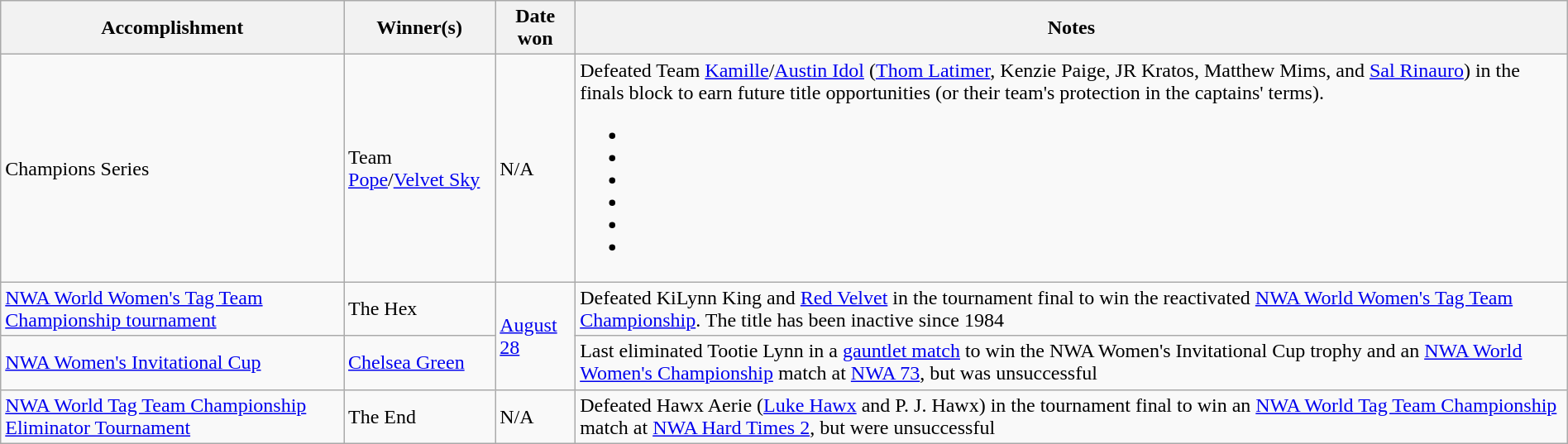<table class="wikitable" style="width:100%;">
<tr>
<th>Accomplishment</th>
<th>Winner(s)</th>
<th>Date won</th>
<th>Notes</th>
</tr>
<tr>
<td>Champions Series</td>
<td>Team <a href='#'>Pope</a>/<a href='#'>Velvet Sky</a><br></td>
<td>N/A<br></td>
<td>Defeated Team <a href='#'>Kamille</a>/<a href='#'>Austin Idol</a> (<a href='#'>Thom Latimer</a>, Kenzie Paige, JR Kratos, Matthew Mims, and <a href='#'>Sal Rinauro</a>) in the finals block to earn future title opportunities (or their team's protection in the captains' terms).<br><ul><li></li><li></li><li></li><li></li><li><br></li><li></li></ul></td>
</tr>
<tr>
<td><a href='#'>NWA World Women's Tag Team Championship tournament</a></td>
<td>The Hex<br></td>
<td rowspan=2><a href='#'>August 28</a></td>
<td>Defeated KiLynn King and <a href='#'>Red Velvet</a> in the tournament final to win the reactivated <a href='#'>NWA World Women's Tag Team Championship</a>. The title has been inactive since 1984</td>
</tr>
<tr>
<td><a href='#'>NWA Women's Invitational Cup</a></td>
<td><a href='#'>Chelsea Green</a></td>
<td>Last eliminated Tootie Lynn in a <a href='#'>gauntlet match</a> to win the NWA Women's Invitational Cup trophy and an <a href='#'>NWA World Women's Championship</a> match at <a href='#'>NWA 73</a>, but was unsuccessful</td>
</tr>
<tr>
<td><a href='#'>NWA World Tag Team Championship Eliminator Tournament</a></td>
<td>The End<br></td>
<td>N/A<br></td>
<td>Defeated Hawx Aerie (<a href='#'>Luke Hawx</a> and P. J. Hawx) in the tournament final to win an <a href='#'>NWA World Tag Team Championship</a> match at <a href='#'>NWA Hard Times 2</a>, but were unsuccessful</td>
</tr>
</table>
